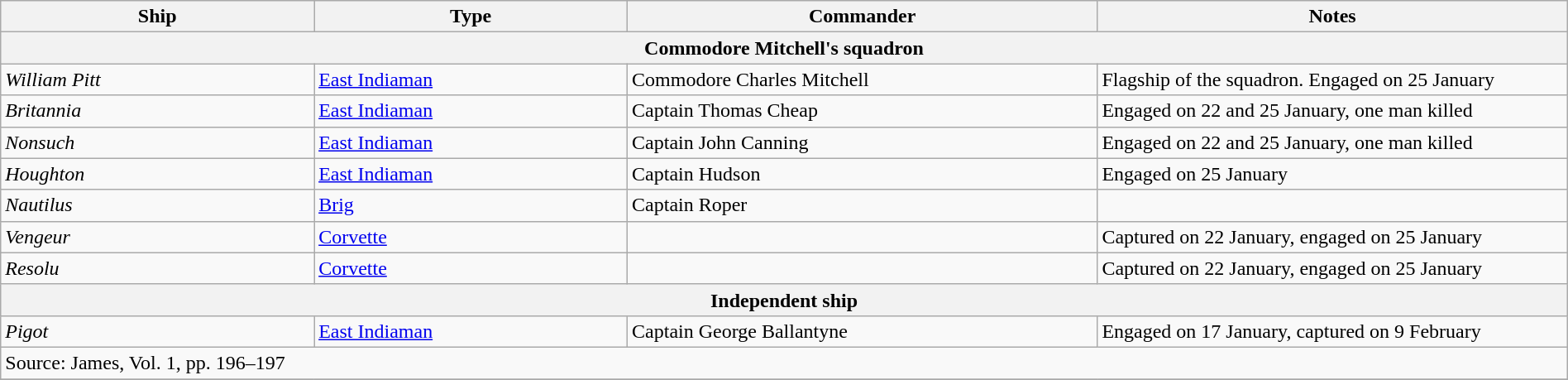<table class="wikitable" width=100%>
<tr valign="top"|- valign="top">
<th width=20%; align= center>Ship</th>
<th width=20%; align= center>Type</th>
<th width=30%; align= center>Commander</th>
<th width=30%; align= center>Notes</th>
</tr>
<tr valign="top">
<th colspan="11" bgcolor="white">Commodore Mitchell's squadron</th>
</tr>
<tr valign="top">
<td align= left><em>William Pitt</em></td>
<td align= left><a href='#'>East Indiaman</a></td>
<td align= left>Commodore Charles Mitchell</td>
<td align= left>Flagship of the squadron. Engaged on 25 January</td>
</tr>
<tr valign="top">
<td align= left><em>Britannia</em></td>
<td align= left><a href='#'>East Indiaman</a></td>
<td align= left>Captain Thomas Cheap</td>
<td align= left>Engaged on 22 and 25 January, one man killed</td>
</tr>
<tr valign="top">
<td align= left><em>Nonsuch</em></td>
<td align= left><a href='#'>East Indiaman</a></td>
<td align= left>Captain John Canning</td>
<td align= left>Engaged on 22 and 25 January, one man killed</td>
</tr>
<tr valign="top">
<td align= left><em>Houghton</em></td>
<td align= left><a href='#'>East Indiaman</a></td>
<td align= left>Captain Hudson</td>
<td align= left>Engaged on 25 January</td>
</tr>
<tr valign="top">
<td align= left><em>Nautilus</em></td>
<td align= left><a href='#'>Brig</a></td>
<td align= left>Captain Roper</td>
<td align= left></td>
</tr>
<tr valign="top">
<td align= left><em>Vengeur</em></td>
<td align= left><a href='#'>Corvette</a></td>
<td align= left></td>
<td align= left>Captured on 22 January, engaged on 25 January</td>
</tr>
<tr valign="top">
<td align= left><em>Resolu</em></td>
<td align= left><a href='#'>Corvette</a></td>
<td align= left></td>
<td align= left>Captured on 22 January, engaged on 25 January</td>
</tr>
<tr valign="top">
<th colspan="11" bgcolor="white">Independent ship</th>
</tr>
<tr valign="top">
<td align= left><em>Pigot</em></td>
<td align= left><a href='#'>East Indiaman</a></td>
<td align= left>Captain George Ballantyne</td>
<td align= left>Engaged on 17 January, captured on 9 February</td>
</tr>
<tr valign="top">
<td colspan="9" align="left">Source: James, Vol. 1, pp. 196–197</td>
</tr>
<tr>
</tr>
</table>
